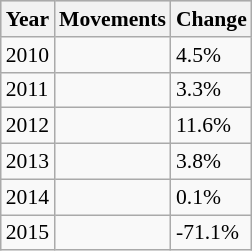<table class="wikitable sortable" style="font-size: 90%" width= align=>
<tr bgcolor=lightgrey>
<th>Year</th>
<th>Movements</th>
<th>Change</th>
</tr>
<tr>
<td>2010</td>
<td></td>
<td> 4.5%</td>
</tr>
<tr>
<td>2011</td>
<td></td>
<td> 3.3%</td>
</tr>
<tr>
<td>2012</td>
<td></td>
<td> 11.6%</td>
</tr>
<tr>
<td>2013</td>
<td></td>
<td> 3.8%</td>
</tr>
<tr>
<td>2014</td>
<td></td>
<td> 0.1%</td>
</tr>
<tr>
<td>2015</td>
<td></td>
<td> -71.1%</td>
</tr>
</table>
